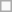<table class=wikitable>
<tr>
<td> </td>
</tr>
</table>
